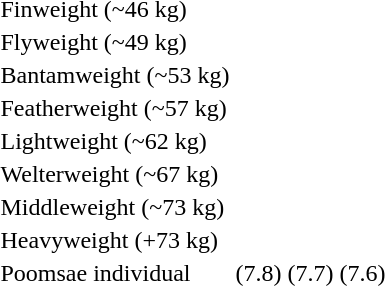<table>
<tr>
<td rowspan=2>Finweight (~46 kg)</td>
<td rowspan=2></td>
<td rowspan=2></td>
<td></td>
</tr>
<tr>
<td></td>
</tr>
<tr>
<td rowspan=2>Flyweight (~49 kg)</td>
<td rowspan=2></td>
<td rowspan=2></td>
<td></td>
</tr>
<tr>
<td></td>
</tr>
<tr>
<td rowspan=2>Bantamweight (~53 kg)</td>
<td rowspan=2></td>
<td rowspan=2></td>
<td></td>
</tr>
<tr>
<td></td>
</tr>
<tr>
<td rowspan=2>Featherweight (~57 kg)</td>
<td rowspan=2></td>
<td rowspan=2></td>
<td></td>
</tr>
<tr>
<td></td>
</tr>
<tr>
<td rowspan=2>Lightweight (~62 kg)</td>
<td rowspan=2></td>
<td rowspan=2></td>
<td></td>
</tr>
<tr>
<td></td>
</tr>
<tr>
<td rowspan=2>Welterweight (~67 kg)</td>
<td rowspan=2></td>
<td rowspan=2></td>
<td></td>
</tr>
<tr>
<td></td>
</tr>
<tr>
<td rowspan=2>Middleweight (~73 kg)</td>
<td rowspan=2></td>
<td rowspan=2></td>
<td></td>
</tr>
<tr>
<td></td>
</tr>
<tr>
<td rowspan=2>Heavyweight (+73 kg)</td>
<td rowspan=2></td>
<td rowspan=2></td>
<td></td>
</tr>
<tr>
<td></td>
</tr>
<tr>
<td>Poomsae individual</td>
<td> (7.8)</td>
<td> (7.7)</td>
<td> (7.6)</td>
</tr>
</table>
